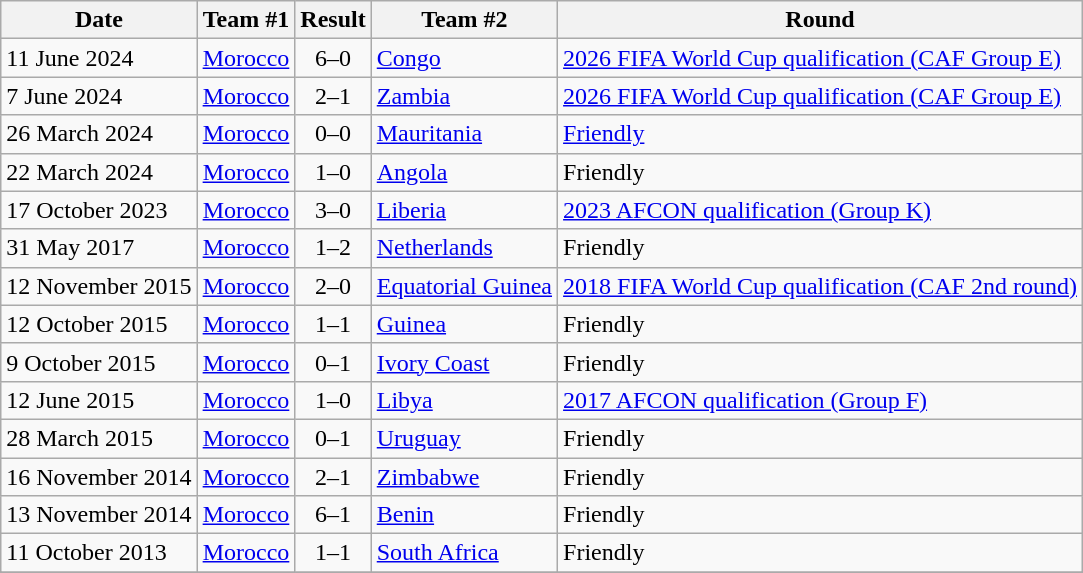<table class="wikitable sortable" style="text-align:left;">
<tr>
<th>Date</th>
<th>Team #1</th>
<th>Result</th>
<th>Team #2</th>
<th>Round</th>
</tr>
<tr>
<td>11 June 2024</td>
<td> <a href='#'>Morocco</a></td>
<td style="text-align:center;">6–0</td>
<td> <a href='#'>Congo</a></td>
<td><a href='#'>2026 FIFA World Cup qualification (CAF Group E)</a></td>
</tr>
<tr>
<td>7 June 2024</td>
<td> <a href='#'>Morocco</a></td>
<td style="text-align:center;">2–1</td>
<td> <a href='#'>Zambia</a></td>
<td><a href='#'>2026 FIFA World Cup qualification (CAF Group E)</a></td>
</tr>
<tr>
<td>26 March 2024</td>
<td> <a href='#'>Morocco</a></td>
<td style="text-align:center;">0–0</td>
<td> <a href='#'>Mauritania</a></td>
<td><a href='#'>Friendly</a></td>
</tr>
<tr>
<td>22 March 2024</td>
<td> <a href='#'>Morocco</a></td>
<td style="text-align:center;">1–0</td>
<td> <a href='#'>Angola</a></td>
<td>Friendly</td>
</tr>
<tr>
<td>17 October 2023</td>
<td> <a href='#'>Morocco</a></td>
<td style="text-align:center;">3–0</td>
<td> <a href='#'>Liberia</a></td>
<td><a href='#'>2023 AFCON qualification (Group K)</a></td>
</tr>
<tr>
<td>31 May 2017</td>
<td> <a href='#'>Morocco</a></td>
<td style="text-align:center;">1–2</td>
<td> <a href='#'>Netherlands</a></td>
<td>Friendly</td>
</tr>
<tr>
<td>12 November 2015</td>
<td> <a href='#'>Morocco</a></td>
<td style="text-align:center;">2–0</td>
<td> <a href='#'>Equatorial Guinea</a></td>
<td><a href='#'>2018 FIFA World Cup qualification (CAF 2nd round)</a></td>
</tr>
<tr>
<td>12 October 2015</td>
<td> <a href='#'>Morocco</a></td>
<td style="text-align:center;">1–1</td>
<td> <a href='#'>Guinea</a></td>
<td>Friendly</td>
</tr>
<tr>
<td>9 October 2015</td>
<td> <a href='#'>Morocco</a></td>
<td style="text-align:center;">0–1</td>
<td> <a href='#'>Ivory Coast</a></td>
<td>Friendly</td>
</tr>
<tr>
<td>12 June 2015</td>
<td> <a href='#'>Morocco</a></td>
<td style="text-align:center;">1–0</td>
<td> <a href='#'>Libya</a></td>
<td><a href='#'>2017 AFCON qualification (Group F)</a></td>
</tr>
<tr>
<td>28 March 2015</td>
<td> <a href='#'>Morocco</a></td>
<td style="text-align:center;">0–1</td>
<td> <a href='#'>Uruguay</a></td>
<td>Friendly</td>
</tr>
<tr>
<td>16 November 2014</td>
<td> <a href='#'>Morocco</a></td>
<td style="text-align:center;">2–1</td>
<td> <a href='#'>Zimbabwe</a></td>
<td>Friendly</td>
</tr>
<tr>
<td>13 November 2014</td>
<td> <a href='#'>Morocco</a></td>
<td style="text-align:center;">6–1</td>
<td> <a href='#'>Benin</a></td>
<td>Friendly</td>
</tr>
<tr>
<td>11 October 2013</td>
<td> <a href='#'>Morocco</a></td>
<td style="text-align:center;">1–1</td>
<td> <a href='#'>South Africa</a></td>
<td>Friendly</td>
</tr>
<tr>
</tr>
<tr style="background:#CD7F32">
</tr>
</table>
